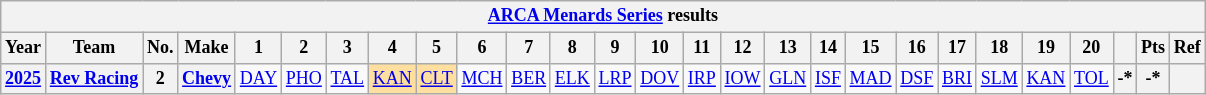<table class="wikitable" style="text-align:center; font-size:75%">
<tr>
<th colspan="27"><a href='#'>ARCA Menards Series</a> results</th>
</tr>
<tr>
<th>Year</th>
<th>Team</th>
<th>No.</th>
<th>Make</th>
<th>1</th>
<th>2</th>
<th>3</th>
<th>4</th>
<th>5</th>
<th>6</th>
<th>7</th>
<th>8</th>
<th>9</th>
<th>10</th>
<th>11</th>
<th>12</th>
<th>13</th>
<th>14</th>
<th>15</th>
<th>16</th>
<th>17</th>
<th>18</th>
<th>19</th>
<th>20</th>
<th></th>
<th>Pts</th>
<th>Ref</th>
</tr>
<tr>
<th><a href='#'>2025</a></th>
<th><a href='#'>Rev Racing</a></th>
<th>2</th>
<th><a href='#'>Chevy</a></th>
<td><a href='#'>DAY</a></td>
<td><a href='#'>PHO</a></td>
<td><a href='#'>TAL</a></td>
<td style="background:#FFDF9F;"><a href='#'>KAN</a><br></td>
<td style="background:#FFDF9F;"><a href='#'>CLT</a><br></td>
<td><a href='#'>MCH</a></td>
<td><a href='#'>BER</a></td>
<td><a href='#'>ELK</a></td>
<td><a href='#'>LRP</a></td>
<td><a href='#'>DOV</a></td>
<td><a href='#'>IRP</a></td>
<td><a href='#'>IOW</a></td>
<td><a href='#'>GLN</a></td>
<td><a href='#'>ISF</a></td>
<td><a href='#'>MAD</a></td>
<td><a href='#'>DSF</a></td>
<td><a href='#'>BRI</a></td>
<td><a href='#'>SLM</a></td>
<td><a href='#'>KAN</a></td>
<td><a href='#'>TOL</a></td>
<th>-*</th>
<th>-*</th>
<th></th>
</tr>
</table>
